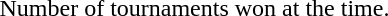<table class=Wikitable>
<tr>
<td></td>
<td>Number of tournaments won at the time.</td>
</tr>
</table>
